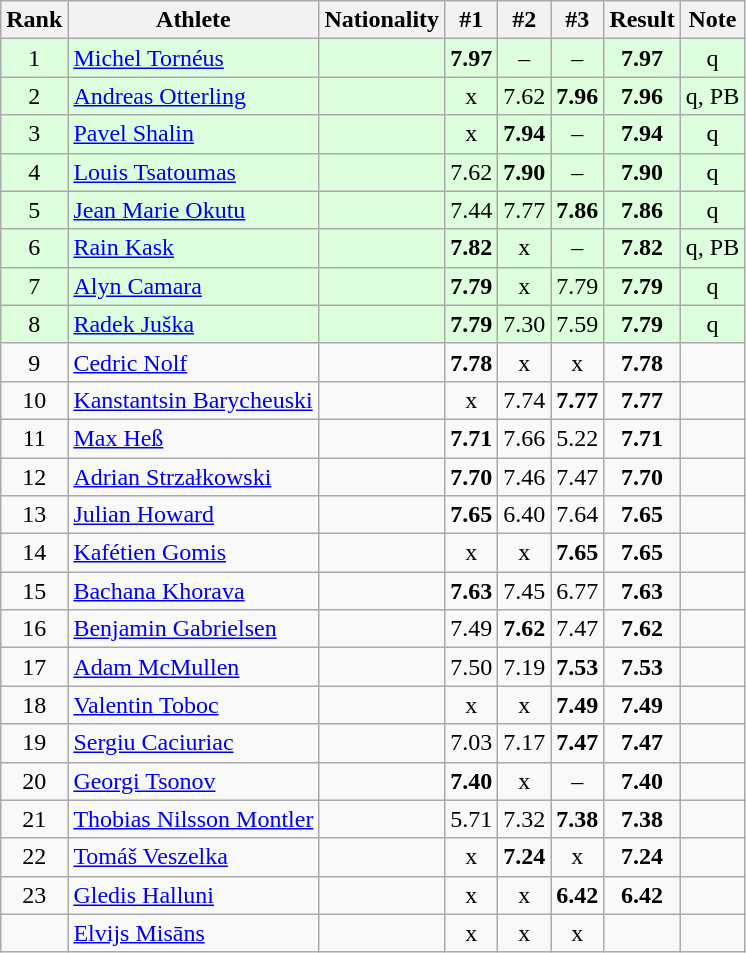<table class="wikitable sortable" style="text-align:center">
<tr>
<th>Rank</th>
<th>Athlete</th>
<th>Nationality</th>
<th>#1</th>
<th>#2</th>
<th>#3</th>
<th>Result</th>
<th>Note</th>
</tr>
<tr bgcolor=ddffdd>
<td>1</td>
<td align=left><a href='#'>Michel Tornéus</a></td>
<td align=left></td>
<td><strong>7.97</strong></td>
<td>–</td>
<td>–</td>
<td><strong>7.97</strong></td>
<td>q</td>
</tr>
<tr bgcolor=ddffdd>
<td>2</td>
<td align=left><a href='#'>Andreas Otterling</a></td>
<td align=left></td>
<td>x</td>
<td>7.62</td>
<td><strong>7.96</strong></td>
<td><strong>7.96</strong></td>
<td>q, PB</td>
</tr>
<tr bgcolor=ddffdd>
<td>3</td>
<td align=left><a href='#'>Pavel Shalin</a></td>
<td align=left></td>
<td>x</td>
<td><strong>7.94</strong></td>
<td>–</td>
<td><strong>7.94</strong></td>
<td>q</td>
</tr>
<tr bgcolor=ddffdd>
<td>4</td>
<td align=left><a href='#'>Louis Tsatoumas</a></td>
<td align=left></td>
<td>7.62</td>
<td><strong>7.90</strong></td>
<td>–</td>
<td><strong>7.90</strong></td>
<td>q</td>
</tr>
<tr bgcolor=ddffdd>
<td>5</td>
<td align=left><a href='#'>Jean Marie Okutu</a></td>
<td align=left></td>
<td>7.44</td>
<td>7.77</td>
<td><strong>7.86</strong></td>
<td><strong>7.86</strong></td>
<td>q</td>
</tr>
<tr bgcolor=ddffdd>
<td>6</td>
<td align=left><a href='#'>Rain Kask</a></td>
<td align=left></td>
<td><strong>7.82</strong></td>
<td>x</td>
<td>–</td>
<td><strong>7.82</strong></td>
<td>q, PB</td>
</tr>
<tr bgcolor=ddffdd>
<td>7</td>
<td align=left><a href='#'>Alyn Camara</a></td>
<td align=left></td>
<td><strong>7.79</strong></td>
<td>x</td>
<td>7.79</td>
<td><strong>7.79</strong></td>
<td>q</td>
</tr>
<tr bgcolor=ddffdd>
<td>8</td>
<td align=left><a href='#'>Radek Juška</a></td>
<td align=left></td>
<td><strong>7.79</strong></td>
<td>7.30</td>
<td>7.59</td>
<td><strong>7.79</strong></td>
<td>q</td>
</tr>
<tr>
<td>9</td>
<td align=left><a href='#'>Cedric Nolf</a></td>
<td align=left></td>
<td><strong>7.78</strong></td>
<td>x</td>
<td>x</td>
<td><strong>7.78</strong></td>
<td></td>
</tr>
<tr>
<td>10</td>
<td align=left><a href='#'>Kanstantsin Barycheuski</a></td>
<td align=left></td>
<td>x</td>
<td>7.74</td>
<td><strong>7.77</strong></td>
<td><strong>7.77</strong></td>
<td></td>
</tr>
<tr>
<td>11</td>
<td align=left><a href='#'>Max Heß</a></td>
<td align=left></td>
<td><strong>7.71</strong></td>
<td>7.66</td>
<td>5.22</td>
<td><strong>7.71</strong></td>
<td></td>
</tr>
<tr>
<td>12</td>
<td align=left><a href='#'>Adrian Strzałkowski</a></td>
<td align=left></td>
<td><strong>7.70</strong></td>
<td>7.46</td>
<td>7.47</td>
<td><strong>7.70</strong></td>
<td></td>
</tr>
<tr>
<td>13</td>
<td align=left><a href='#'>Julian Howard</a></td>
<td align=left></td>
<td><strong>7.65</strong></td>
<td>6.40</td>
<td>7.64</td>
<td><strong>7.65</strong></td>
<td></td>
</tr>
<tr>
<td>14</td>
<td align=left><a href='#'>Kafétien Gomis</a></td>
<td align=left></td>
<td>x</td>
<td>x</td>
<td><strong>7.65</strong></td>
<td><strong>7.65</strong></td>
<td></td>
</tr>
<tr>
<td>15</td>
<td align=left><a href='#'>Bachana Khorava</a></td>
<td align=left></td>
<td><strong>7.63</strong></td>
<td>7.45</td>
<td>6.77</td>
<td><strong>7.63</strong></td>
<td></td>
</tr>
<tr>
<td>16</td>
<td align=left><a href='#'>Benjamin Gabrielsen</a></td>
<td align=left></td>
<td>7.49</td>
<td><strong>7.62</strong></td>
<td>7.47</td>
<td><strong>7.62</strong></td>
<td></td>
</tr>
<tr>
<td>17</td>
<td align=left><a href='#'>Adam McMullen</a></td>
<td align=left></td>
<td>7.50</td>
<td>7.19</td>
<td><strong>7.53</strong></td>
<td><strong>7.53</strong></td>
<td></td>
</tr>
<tr>
<td>18</td>
<td align=left><a href='#'>Valentin Toboc</a></td>
<td align=left></td>
<td>x</td>
<td>x</td>
<td><strong>7.49</strong></td>
<td><strong>7.49</strong></td>
<td></td>
</tr>
<tr>
<td>19</td>
<td align=left><a href='#'>Sergiu Caciuriac</a></td>
<td align=left></td>
<td>7.03</td>
<td>7.17</td>
<td><strong>7.47</strong></td>
<td><strong>7.47</strong></td>
<td></td>
</tr>
<tr>
<td>20</td>
<td align=left><a href='#'>Georgi Tsonov</a></td>
<td align=left></td>
<td><strong>7.40</strong></td>
<td>x</td>
<td>–</td>
<td><strong>7.40</strong></td>
<td></td>
</tr>
<tr>
<td>21</td>
<td align=left><a href='#'>Thobias Nilsson Montler</a></td>
<td align=left></td>
<td>5.71</td>
<td>7.32</td>
<td><strong>7.38</strong></td>
<td><strong>7.38</strong></td>
<td></td>
</tr>
<tr>
<td>22</td>
<td align=left><a href='#'>Tomáš Veszelka</a></td>
<td align=left></td>
<td>x</td>
<td><strong>7.24</strong></td>
<td>x</td>
<td><strong>7.24</strong></td>
<td></td>
</tr>
<tr>
<td>23</td>
<td align=left><a href='#'>Gledis Halluni</a></td>
<td align=left></td>
<td>x</td>
<td>x</td>
<td><strong>6.42</strong></td>
<td><strong>6.42</strong></td>
<td></td>
</tr>
<tr>
<td></td>
<td align=left><a href='#'>Elvijs Misāns</a></td>
<td align=left></td>
<td>x</td>
<td>x</td>
<td>x</td>
<td><strong></strong></td>
<td></td>
</tr>
</table>
